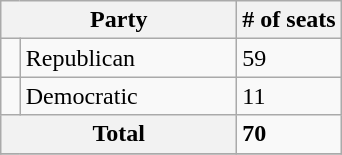<table class="wikitable sortable">
<tr>
<th colspan="2" style="width:150px;">Party</th>
<th># of seats</th>
</tr>
<tr>
<td></td>
<td>Republican</td>
<td>59</td>
</tr>
<tr>
<td></td>
<td>Democratic</td>
<td>11</td>
</tr>
<tr>
<th colspan=2>Total</th>
<td><strong>70</strong></td>
</tr>
<tr>
</tr>
</table>
